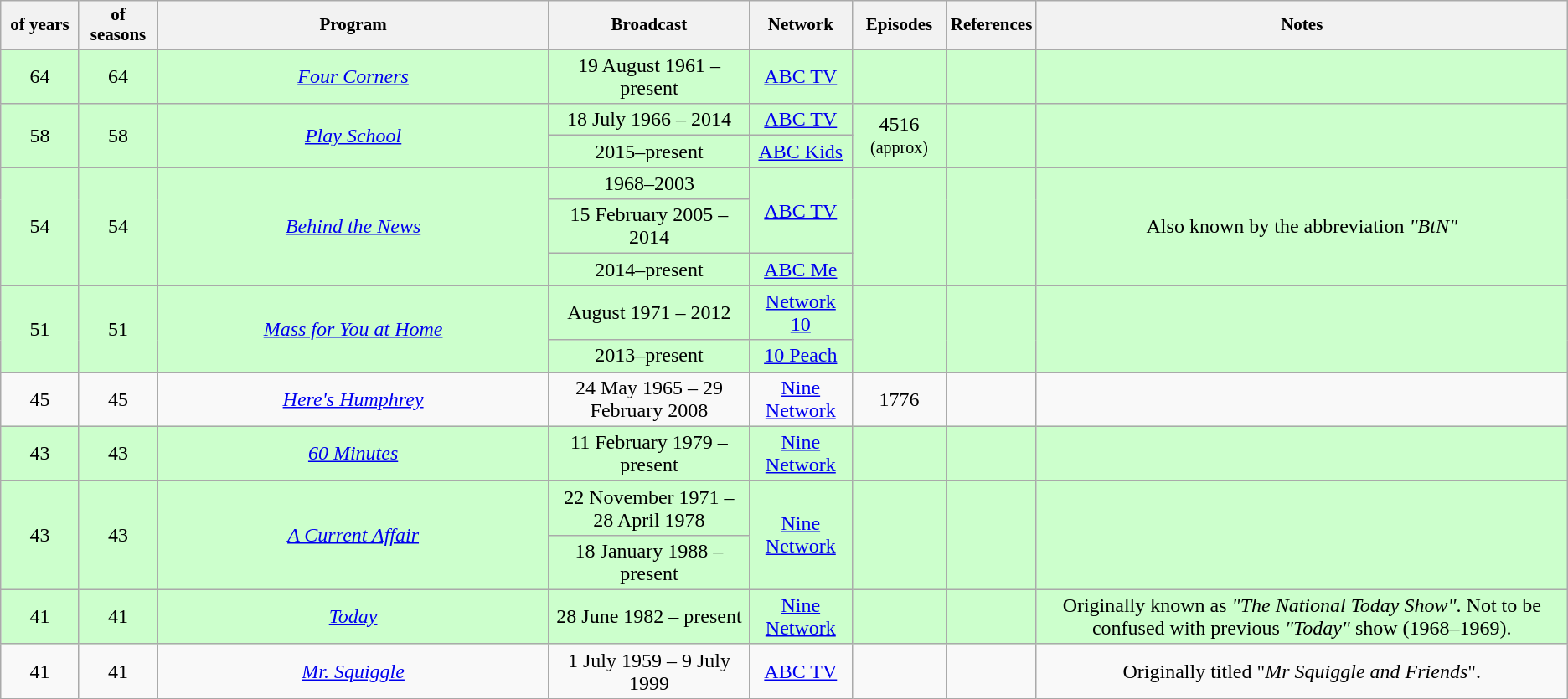<table class="wikitable" style="text-align:center;">
<tr>
<th style="font-size:87.5%; width: 5%"> of years</th>
<th style="font-size:87.5%; width: 5%"> of seasons </th>
<th style="font-size:87.5%; width: 25%">Program</th>
<th style="font-size:87.5%;">Broadcast</th>
<th style="font-size:87.5%;">Network</th>
<th style="font-size:87.5%;">Episodes</th>
<th style="font-size:87.5%;">References</th>
<th style="font-size:87.5%;">Notes</th>
</tr>
<tr style="background:#cfc;">
<td>64</td>
<td>64</td>
<td><em><a href='#'>Four Corners</a></em></td>
<td>19 August 1961 – present</td>
<td><a href='#'>ABC TV</a></td>
<td></td>
<td></td>
<td></td>
</tr>
<tr style="background:#cfc;">
<td rowspan="2">58</td>
<td rowspan="2">58</td>
<td rowspan="2"><em><a href='#'>Play School</a></em></td>
<td>18 July 1966 – 2014</td>
<td><a href='#'>ABC TV</a></td>
<td rowspan="2">4516 <small>(approx)</small></td>
<td rowspan="2"></td>
<td rowspan="2"></td>
</tr>
<tr style="background:#cfc;">
<td>2015–present</td>
<td><a href='#'>ABC Kids</a></td>
</tr>
<tr style="background:#cfc;">
<td rowspan="3">54</td>
<td rowspan="3">54</td>
<td rowspan="3"><em><a href='#'>Behind the News</a></em></td>
<td>1968–2003</td>
<td rowspan="2"><a href='#'>ABC TV</a></td>
<td rowspan="3"></td>
<td rowspan="3"></td>
<td rowspan="3">Also known by the abbreviation <em>"BtN"</em></td>
</tr>
<tr style="background:#cfc;">
<td>15 February 2005 – 2014</td>
</tr>
<tr style="background:#cfc;">
<td>2014–present</td>
<td><a href='#'>ABC Me</a></td>
</tr>
<tr style="background:#cfc;">
<td rowspan="2">51</td>
<td rowspan="2">51</td>
<td rowspan="2"><em><a href='#'>Mass for You at Home</a></em></td>
<td>August 1971 – 2012</td>
<td><a href='#'>Network 10</a></td>
<td rowspan="2"></td>
<td rowspan="2"></td>
<td rowspan="2"></td>
</tr>
<tr style="background:#cfc;">
<td>2013–present</td>
<td><a href='#'>10 Peach</a></td>
</tr>
<tr>
<td>45</td>
<td>45</td>
<td><em><a href='#'>Here's Humphrey</a></em></td>
<td>24 May 1965 – 29 February 2008</td>
<td><a href='#'>Nine Network</a></td>
<td>1776</td>
<td></td>
<td></td>
</tr>
<tr style="background:#cfc;">
<td style="text-align:center;">43</td>
<td style="text-align:center;">43</td>
<td style="text-align:center;"><em><a href='#'>60 Minutes</a></em></td>
<td style="text-align:center;">11 February 1979 – present</td>
<td style="text-align:center;"><a href='#'>Nine Network</a></td>
<td style="text-align:center;"></td>
<td style="text-align:center;"></td>
<td style="text-align:center;"></td>
</tr>
<tr style="background:#cfc;">
<td rowspan="2">43</td>
<td rowspan="2">43</td>
<td rowspan="2"><em><a href='#'>A Current Affair</a></em></td>
<td style="text-align:center;">22 November 1971 – 28 April 1978</td>
<td rowspan="2"><a href='#'>Nine Network</a></td>
<td rowspan="2"></td>
<td rowspan="2"></td>
<td rowspan="2"></td>
</tr>
<tr style="background:#cfc;">
<td>18 January 1988 – present</td>
</tr>
<tr style="background:#cfc;">
<td style="text-align:center;">41</td>
<td style="text-align:center;">41</td>
<td style="text-align:center;"><em><a href='#'>Today</a></em></td>
<td style="text-align:center;">28 June 1982 – present</td>
<td style="text-align:center;"><a href='#'>Nine Network</a></td>
<td style="text-align:center;"></td>
<td style="text-align:center;"></td>
<td style="text-align:center;">Originally known as <em>"The National Today Show"</em>. Not to be confused with previous <em>"Today"</em> show (1968–1969).</td>
</tr>
<tr>
<td>41</td>
<td>41</td>
<td><em><a href='#'>Mr. Squiggle</a></em></td>
<td>1 July 1959 – 9 July 1999</td>
<td><a href='#'>ABC TV</a></td>
<td></td>
<td></td>
<td>Originally titled "<em>Mr Squiggle and Friends</em>".</td>
</tr>
</table>
